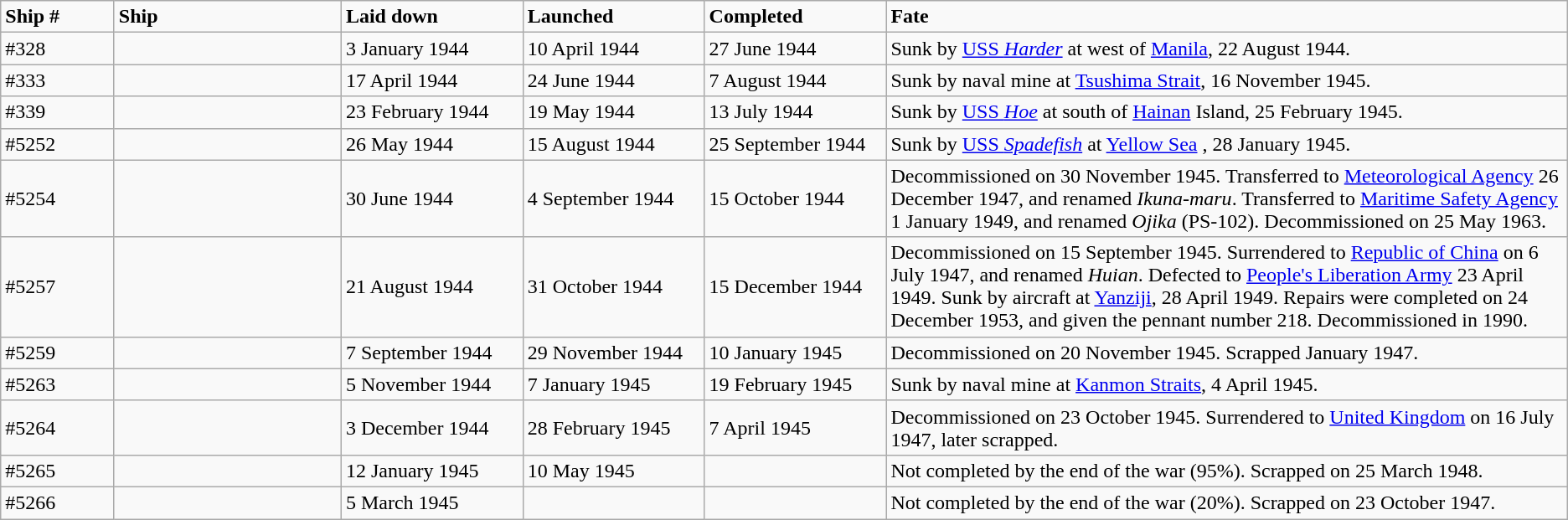<table class="wikitable">
<tr>
<td width="5%"><strong>Ship #</strong></td>
<td width="10%"><strong>Ship</strong></td>
<td width="8%" bgcolor=><strong>Laid down</strong></td>
<td width="8%" bgcolor=><strong>Launched</strong></td>
<td width="8%" bgcolor=><strong>Completed</strong></td>
<td width="30%" bgcolor=><strong>Fate</strong></td>
</tr>
<tr>
<td>#328</td>
<td></td>
<td>3 January 1944</td>
<td>10 April 1944</td>
<td>27 June 1944</td>
<td>Sunk by <a href='#'>USS <em>Harder</em></a> at west of <a href='#'>Manila</a>, 22 August 1944.</td>
</tr>
<tr>
<td>#333</td>
<td></td>
<td>17 April 1944</td>
<td>24 June 1944</td>
<td>7 August 1944</td>
<td>Sunk by naval mine at <a href='#'>Tsushima Strait</a>, 16 November 1945.</td>
</tr>
<tr>
<td>#339</td>
<td></td>
<td>23 February 1944</td>
<td>19 May 1944</td>
<td>13 July 1944</td>
<td>Sunk by <a href='#'>USS <em>Hoe</em></a> at south of <a href='#'>Hainan</a> Island, 25 February 1945.</td>
</tr>
<tr>
<td>#5252</td>
<td></td>
<td>26 May 1944</td>
<td>15 August 1944</td>
<td>25 September 1944</td>
<td>Sunk by <a href='#'>USS <em>Spadefish</em></a> at <a href='#'>Yellow Sea</a> , 28 January 1945.</td>
</tr>
<tr>
<td>#5254</td>
<td></td>
<td>30 June 1944</td>
<td>4 September 1944</td>
<td>15 October 1944</td>
<td>Decommissioned on 30 November 1945. Transferred to <a href='#'>Meteorological Agency</a> 26 December 1947, and renamed <em>Ikuna-maru</em>. Transferred to <a href='#'>Maritime Safety Agency</a> 1 January 1949, and renamed <em>Ojika</em> (PS-102). Decommissioned on 25 May 1963.</td>
</tr>
<tr>
<td>#5257</td>
<td></td>
<td>21 August 1944</td>
<td>31 October 1944</td>
<td>15 December 1944</td>
<td>Decommissioned on 15 September 1945. Surrendered to <a href='#'>Republic of China</a> on 6 July 1947, and renamed <em>Huian</em>. Defected to <a href='#'>People's Liberation Army</a> 23 April 1949. Sunk by aircraft at <a href='#'>Yanziji</a>, 28 April 1949. Repairs were completed on 24 December 1953, and given the pennant number 218. Decommissioned in 1990.</td>
</tr>
<tr>
<td>#5259</td>
<td></td>
<td>7 September 1944</td>
<td>29 November 1944</td>
<td>10 January 1945</td>
<td>Decommissioned on 20 November 1945. Scrapped January 1947.</td>
</tr>
<tr>
<td>#5263</td>
<td></td>
<td>5 November 1944</td>
<td>7 January 1945</td>
<td>19 February 1945</td>
<td>Sunk by naval mine at <a href='#'>Kanmon Straits</a>, 4 April 1945.</td>
</tr>
<tr>
<td>#5264</td>
<td></td>
<td>3 December 1944</td>
<td>28 February 1945</td>
<td>7 April 1945</td>
<td>Decommissioned on 23 October 1945. Surrendered to <a href='#'>United Kingdom</a> on 16 July 1947, later scrapped.</td>
</tr>
<tr>
<td>#5265</td>
<td></td>
<td>12 January 1945</td>
<td>10 May 1945</td>
<td></td>
<td>Not completed by the end of the war (95%). Scrapped on 25 March 1948.</td>
</tr>
<tr>
<td>#5266</td>
<td></td>
<td>5 March 1945</td>
<td></td>
<td></td>
<td>Not completed by the end of the war (20%). Scrapped on 23 October 1947.</td>
</tr>
</table>
